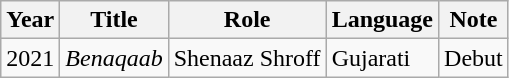<table class="wikitable sortable">
<tr>
<th>Year</th>
<th>Title</th>
<th>Role</th>
<th>Language</th>
<th>Note</th>
</tr>
<tr>
<td>2021</td>
<td><em>Benaqaab</em></td>
<td>Shenaaz Shroff</td>
<td>Gujarati</td>
<td>Debut</td>
</tr>
</table>
